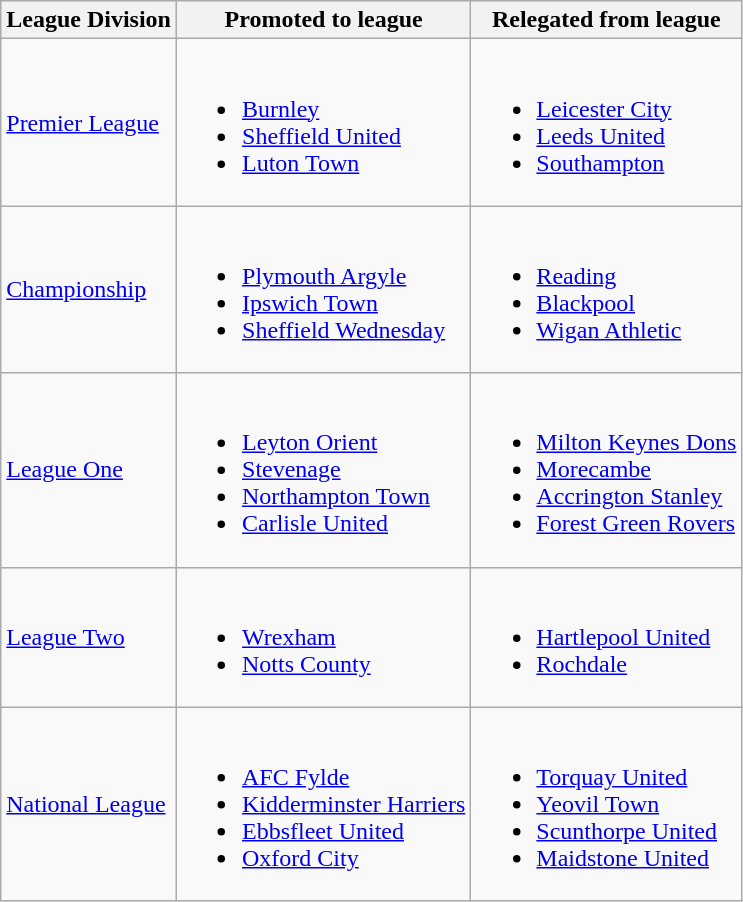<table class="wikitable">
<tr>
<th>League Division</th>
<th>Promoted to league </th>
<th>Relegated from league </th>
</tr>
<tr>
<td><a href='#'>Premier League</a></td>
<td><br><ul><li><a href='#'>Burnley</a> </li><li><a href='#'>Sheffield United</a> </li><li><a href='#'>Luton Town</a> </li></ul></td>
<td><br><ul><li><a href='#'>Leicester City</a> </li><li><a href='#'>Leeds United</a> </li><li><a href='#'>Southampton</a> </li></ul></td>
</tr>
<tr>
<td><a href='#'>Championship</a></td>
<td><br><ul><li><a href='#'>Plymouth Argyle</a> </li><li><a href='#'>Ipswich Town</a> </li><li><a href='#'>Sheffield Wednesday</a> </li></ul></td>
<td><br><ul><li><a href='#'>Reading</a> </li><li><a href='#'>Blackpool</a> </li><li><a href='#'>Wigan Athletic</a> </li></ul></td>
</tr>
<tr>
<td><a href='#'>League One</a></td>
<td><br><ul><li><a href='#'>Leyton Orient</a> </li><li><a href='#'>Stevenage</a> </li><li><a href='#'>Northampton Town</a> </li><li><a href='#'>Carlisle United</a> </li></ul></td>
<td><br><ul><li><a href='#'>Milton Keynes Dons</a> </li><li><a href='#'>Morecambe</a> </li><li><a href='#'>Accrington Stanley</a> </li><li><a href='#'>Forest Green Rovers</a> </li></ul></td>
</tr>
<tr>
<td><a href='#'>League Two</a></td>
<td><br><ul><li><a href='#'>Wrexham</a> </li><li><a href='#'>Notts County</a> </li></ul></td>
<td><br><ul><li><a href='#'>Hartlepool United</a> </li><li><a href='#'>Rochdale</a> </li></ul></td>
</tr>
<tr>
<td><a href='#'>National League</a></td>
<td><br><ul><li><a href='#'>AFC Fylde</a> </li><li><a href='#'>Kidderminster Harriers</a> </li><li><a href='#'>Ebbsfleet United</a> </li><li><a href='#'>Oxford City</a> </li></ul></td>
<td><br><ul><li><a href='#'>Torquay United</a> </li><li><a href='#'>Yeovil Town</a> </li><li><a href='#'>Scunthorpe United</a> </li><li><a href='#'>Maidstone United</a> </li></ul></td>
</tr>
</table>
